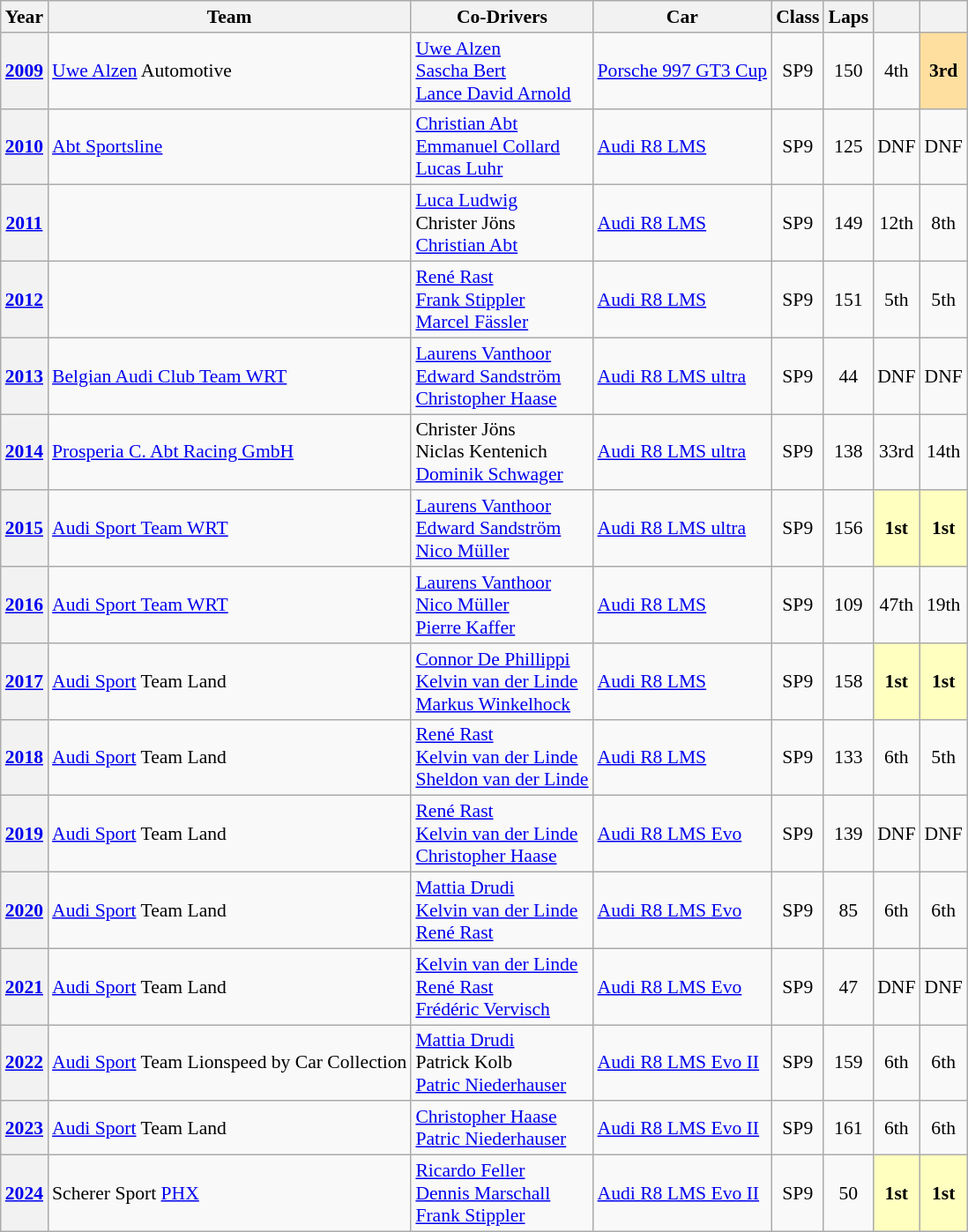<table class="wikitable" style="text-align:center; font-size:90%">
<tr>
<th>Year</th>
<th>Team</th>
<th>Co-Drivers</th>
<th>Car</th>
<th>Class</th>
<th>Laps</th>
<th></th>
<th></th>
</tr>
<tr style="text-align:center;">
<th><a href='#'>2009</a></th>
<td align="left"> <a href='#'>Uwe Alzen</a> Automotive</td>
<td align="left"> <a href='#'>Uwe Alzen</a><br> <a href='#'>Sascha Bert</a><br> <a href='#'>Lance David Arnold</a></td>
<td align="left"><a href='#'>Porsche 997 GT3 Cup</a></td>
<td>SP9</td>
<td>150</td>
<td style="background:#;">4th</td>
<td style="background:#FFDF9F;"><strong>3rd</strong></td>
</tr>
<tr style="text-align:center;">
<th><a href='#'>2010</a></th>
<td align="left"> <a href='#'>Abt Sportsline</a></td>
<td align="left"> <a href='#'>Christian Abt</a><br> <a href='#'>Emmanuel Collard</a><br> <a href='#'>Lucas Luhr</a></td>
<td align="left"><a href='#'>Audi R8 LMS</a></td>
<td>SP9</td>
<td>125</td>
<td>DNF</td>
<td>DNF</td>
</tr>
<tr align="center">
<th><a href='#'>2011</a></th>
<td align="left"></td>
<td align="left"> <a href='#'>Luca Ludwig</a><br> Christer Jöns<br> <a href='#'>Christian Abt</a></td>
<td align="left"><a href='#'>Audi R8 LMS</a></td>
<td>SP9</td>
<td>149</td>
<td>12th</td>
<td>8th</td>
</tr>
<tr>
<th><a href='#'>2012</a></th>
<td align="left"></td>
<td align="left"> <a href='#'>René Rast</a><br> <a href='#'>Frank Stippler</a><br> <a href='#'>Marcel Fässler</a></td>
<td align="left"><a href='#'>Audi R8 LMS</a></td>
<td>SP9</td>
<td>151</td>
<td>5th</td>
<td>5th</td>
</tr>
<tr style="text-align:center;">
<th><a href='#'>2013</a></th>
<td align="left"> <a href='#'>Belgian Audi Club Team WRT</a></td>
<td align="left"> <a href='#'>Laurens Vanthoor</a><br> <a href='#'>Edward Sandström</a><br> <a href='#'>Christopher Haase</a></td>
<td align="left"><a href='#'>Audi R8 LMS ultra</a></td>
<td>SP9</td>
<td>44</td>
<td>DNF</td>
<td>DNF</td>
</tr>
<tr style="text-align:center;">
<th><a href='#'>2014</a></th>
<td align="left"> <a href='#'>Prosperia C. Abt Racing GmbH</a></td>
<td align="left"> Christer Jöns<br> Niclas Kentenich<br> <a href='#'>Dominik Schwager</a></td>
<td align="left"><a href='#'>Audi R8 LMS ultra</a></td>
<td>SP9</td>
<td>138</td>
<td>33rd</td>
<td>14th</td>
</tr>
<tr style="text-align:center;">
<th><a href='#'>2015</a></th>
<td align="left"> <a href='#'>Audi Sport Team WRT</a></td>
<td align="left"> <a href='#'>Laurens Vanthoor</a><br> <a href='#'>Edward Sandström</a><br> <a href='#'>Nico Müller</a></td>
<td align="left"><a href='#'>Audi R8 LMS ultra</a></td>
<td>SP9</td>
<td>156</td>
<td style="background:#FFFFBF;"><strong>1st</strong></td>
<td style="background:#FFFFBF;"><strong>1st</strong></td>
</tr>
<tr style="text-align:center;">
<th><a href='#'>2016</a></th>
<td align="left"> <a href='#'>Audi Sport Team WRT</a></td>
<td align="left"> <a href='#'>Laurens Vanthoor</a><br> <a href='#'>Nico Müller</a><br> <a href='#'>Pierre Kaffer</a></td>
<td align="left"><a href='#'>Audi R8 LMS</a></td>
<td>SP9</td>
<td>109</td>
<td>47th</td>
<td>19th</td>
</tr>
<tr style="text-align:center;">
<th><a href='#'>2017</a></th>
<td align="left"> <a href='#'>Audi Sport</a> Team Land</td>
<td align="left"> <a href='#'>Connor De Phillippi</a><br> <a href='#'>Kelvin van der Linde</a><br> <a href='#'>Markus Winkelhock</a></td>
<td align="left"><a href='#'>Audi R8 LMS</a></td>
<td>SP9</td>
<td>158</td>
<td style="background:#FFFFBF;"><strong>1st</strong></td>
<td style="background:#FFFFBF;"><strong>1st</strong></td>
</tr>
<tr style="text-align:center;">
<th><a href='#'>2018</a></th>
<td align="left"> <a href='#'>Audi Sport</a> Team Land</td>
<td align="left"> <a href='#'>René Rast</a><br> <a href='#'>Kelvin van der Linde</a><br> <a href='#'>Sheldon van der Linde</a></td>
<td align="left"><a href='#'>Audi R8 LMS</a></td>
<td>SP9</td>
<td>133</td>
<td>6th</td>
<td>5th</td>
</tr>
<tr style="text-align:center;">
<th><a href='#'>2019</a></th>
<td align="left"> <a href='#'>Audi Sport</a> Team Land</td>
<td align="left"> <a href='#'>René Rast</a><br> <a href='#'>Kelvin van der Linde</a><br> <a href='#'>Christopher Haase</a></td>
<td align="left"><a href='#'>Audi R8 LMS Evo</a></td>
<td>SP9</td>
<td>139</td>
<td>DNF</td>
<td>DNF</td>
</tr>
<tr style="text-align:center;">
<th><a href='#'>2020</a></th>
<td align="left"> <a href='#'>Audi Sport</a> Team Land</td>
<td align="left"> <a href='#'>Mattia Drudi</a><br> <a href='#'>Kelvin van der Linde</a><br> <a href='#'>René Rast</a></td>
<td align="left"><a href='#'>Audi R8 LMS Evo</a></td>
<td>SP9</td>
<td>85</td>
<td>6th</td>
<td>6th</td>
</tr>
<tr style="text-align:center;">
<th><a href='#'>2021</a></th>
<td align="left"> <a href='#'>Audi Sport</a> Team Land</td>
<td align="left"> <a href='#'>Kelvin van der Linde</a><br> <a href='#'>René Rast</a><br> <a href='#'>Frédéric Vervisch</a></td>
<td align="left"><a href='#'>Audi R8 LMS Evo</a></td>
<td>SP9</td>
<td>47</td>
<td>DNF</td>
<td>DNF</td>
</tr>
<tr style="text-align:center;">
<th><a href='#'>2022</a></th>
<td align="left"> <a href='#'>Audi Sport</a> Team Lionspeed by Car Collection</td>
<td align="left"> <a href='#'>Mattia Drudi</a><br> Patrick Kolb<br> <a href='#'>Patric Niederhauser</a></td>
<td align="left"><a href='#'>Audi R8 LMS Evo II</a></td>
<td>SP9</td>
<td>159</td>
<td>6th</td>
<td>6th</td>
</tr>
<tr style="text-align:center;">
<th><a href='#'>2023</a></th>
<td align="left"> <a href='#'>Audi Sport</a> Team Land</td>
<td align="left"> <a href='#'>Christopher Haase</a><br> <a href='#'>Patric Niederhauser</a></td>
<td align="left"><a href='#'>Audi R8 LMS Evo II</a></td>
<td>SP9</td>
<td>161</td>
<td>6th</td>
<td>6th</td>
</tr>
<tr style="text-align:center;">
<th><a href='#'>2024</a></th>
<td align="left"> Scherer Sport <a href='#'>PHX</a></td>
<td align="left"> <a href='#'>Ricardo Feller</a><br> <a href='#'>Dennis Marschall</a><br> <a href='#'>Frank Stippler</a></td>
<td align="left"><a href='#'>Audi R8 LMS Evo II</a></td>
<td>SP9</td>
<td>50</td>
<td style="background:#FFFFBF;"><strong>1st</strong></td>
<td style="background:#FFFFBF;"><strong>1st</strong></td>
</tr>
</table>
